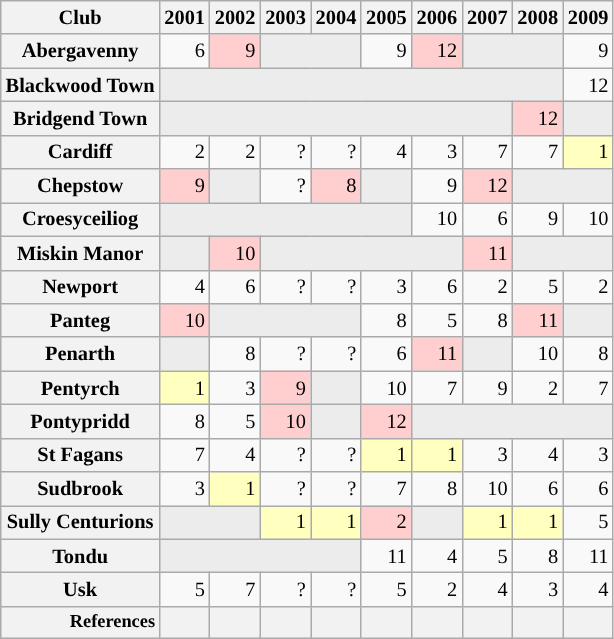<table class="wikitable plainrowheaders" style="font-size:85%; text-align: right;">
<tr>
<th scope="col">Club</th>
<th scope="col">2001</th>
<th scope="col">2002</th>
<th scope="col">2003</th>
<th scope="col">2004</th>
<th scope="col">2005</th>
<th scope="col">2006</th>
<th scope="col">2007</th>
<th scope="col">2008</th>
<th scope="col">2009</th>
</tr>
<tr>
<th scope="row">Abergavenny</th>
<td>6</td>
<td bgcolor="#ffcfcf">9</td>
<td bgcolor="#ececec" colspan="2"></td>
<td>9</td>
<td bgcolor="#ffcfcf">12</td>
<td bgcolor="#ececec" colspan="2"></td>
<td>9</td>
</tr>
<tr>
<th scope="row">Blackwood Town</th>
<td bgcolor="#ececec" colspan="8"></td>
<td>12</td>
</tr>
<tr>
<th scope="row">Bridgend Town</th>
<td bgcolor="#ececec" colspan="7"></td>
<td bgcolor="#ffcfcf">12</td>
<td bgcolor="#ececec"></td>
</tr>
<tr>
<th scope="row">Cardiff</th>
<td>2</td>
<td>2</td>
<td>?</td>
<td>?</td>
<td>4</td>
<td>3</td>
<td>7</td>
<td>7</td>
<td bgcolor="#ffffbf">1</td>
</tr>
<tr>
<th scope="row">Chepstow</th>
<td bgcolor="#ffcfcf">9</td>
<td bgcolor="#ececec"></td>
<td>?</td>
<td bgcolor="#ffcfcf">8</td>
<td bgcolor="#ececec"></td>
<td>9</td>
<td bgcolor="#ffcfcf">12</td>
<td bgcolor="#ececec" colspan="2"></td>
</tr>
<tr>
<th scope="row">Croesyceiliog</th>
<td bgcolor="#ececec" colspan="5"></td>
<td>10</td>
<td>6</td>
<td>9</td>
<td>10</td>
</tr>
<tr>
<th scope="row">Miskin Manor</th>
<td bgcolor="#ececec"></td>
<td bgcolor="#ffcfcf">10</td>
<td bgcolor="#ececec" colspan="4"></td>
<td bgcolor="#ffcfcf">11</td>
<td bgcolor="#ececec" colspan="2"></td>
</tr>
<tr>
<th scope="row">Newport</th>
<td>4</td>
<td>6</td>
<td>?</td>
<td>?</td>
<td>3</td>
<td>6</td>
<td>2</td>
<td>5</td>
<td>2</td>
</tr>
<tr>
<th scope="row">Panteg</th>
<td bgcolor="#ffcfcf">10</td>
<td bgcolor="#ececec" colspan="3"></td>
<td>8</td>
<td>5</td>
<td>8</td>
<td bgcolor="#ffcfcf">11</td>
<td bgcolor="#ececec"></td>
</tr>
<tr>
<th scope="row">Penarth</th>
<td bgcolor="#ececec"></td>
<td>8</td>
<td>?</td>
<td>?</td>
<td>6</td>
<td bgcolor="#ffcfcf">11</td>
<td bgcolor="#ececec"></td>
<td>10</td>
<td>8</td>
</tr>
<tr>
<th scope="row">Pentyrch</th>
<td bgcolor="#ffffbf">1</td>
<td>3</td>
<td bgcolor="#ffcfcf">9</td>
<td bgcolor="#ececec"></td>
<td>10</td>
<td>7</td>
<td>9</td>
<td>2</td>
<td>7</td>
</tr>
<tr>
<th scope="row">Pontypridd</th>
<td>8</td>
<td>5</td>
<td bgcolor="#ffcfcf">10</td>
<td bgcolor="#ececec"></td>
<td bgcolor="#ffcfcf">12</td>
<td bgcolor="#ececec" colspan="4"></td>
</tr>
<tr>
<th scope="row">St Fagans</th>
<td>7</td>
<td>4</td>
<td>?</td>
<td>?</td>
<td bgcolor="#ffffbf">1</td>
<td bgcolor="#ffffbf">1</td>
<td>3</td>
<td>4</td>
<td>3</td>
</tr>
<tr>
<th scope="row">Sudbrook</th>
<td>3</td>
<td bgcolor="#ffffbf">1</td>
<td>?</td>
<td>?</td>
<td>7</td>
<td>8</td>
<td>10</td>
<td>6</td>
<td>6</td>
</tr>
<tr>
<th scope="row">Sully Centurions </th>
<td bgcolor="#ececec" colspan="2"></td>
<td bgcolor="#ffffbf">1</td>
<td bgcolor="#ffffbf">1</td>
<td bgcolor="#ffcfcf">2</td>
<td bgcolor="#ececec"></td>
<td bgcolor="#ffffbf">1</td>
<td bgcolor="#ffffbf">1</td>
<td>5</td>
</tr>
<tr>
<th scope="row">Tondu</th>
<td bgcolor="#ececec" colspan="4"></td>
<td>11</td>
<td>4</td>
<td>5</td>
<td>8</td>
<td>11</td>
</tr>
<tr>
<th scope="row">Usk</th>
<td>5</td>
<td>7</td>
<td>?</td>
<td>?</td>
<td>5</td>
<td>2</td>
<td>4</td>
<td>3</td>
<td>4</td>
</tr>
<tr style="font-size:90%; text-align:center">
<th scope="row" style="text-align: right">References</th>
<th scope="col"></th>
<th scope="col"></th>
<th scope="col"></th>
<th scope="col"></th>
<th scope="col"></th>
<th scope="col"></th>
<th scope="col"></th>
<th scope="col"></th>
<th scope="col"></th>
</tr>
</table>
